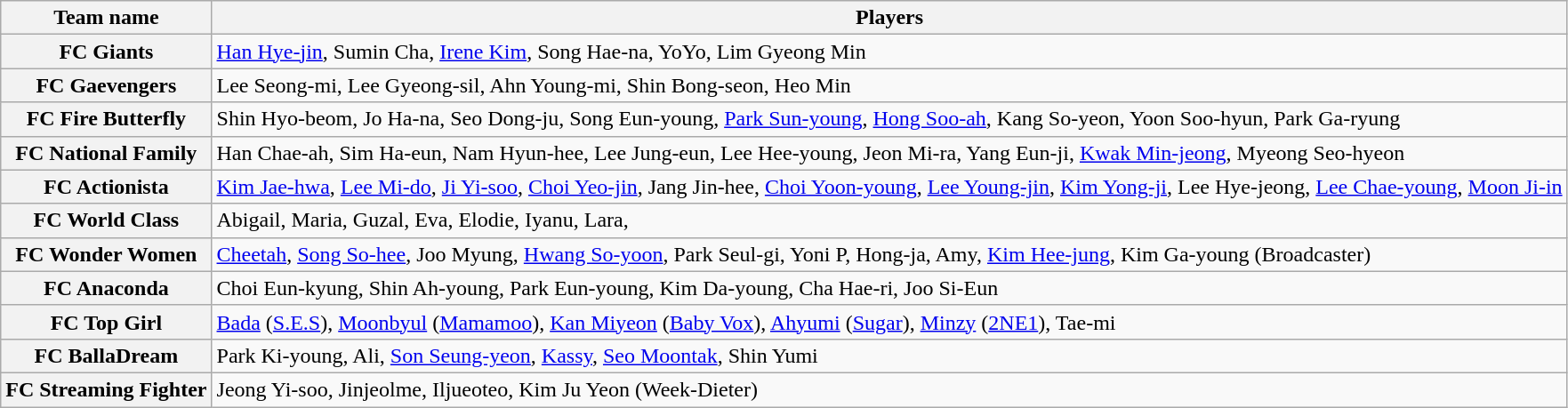<table class="wikitable">
<tr>
<th>Team name</th>
<th>Players</th>
</tr>
<tr>
<th>FC Giants</th>
<td><a href='#'>Han Hye-jin</a>, Sumin Cha, <a href='#'>Irene Kim</a>, Song Hae-na, YoYo, Lim Gyeong Min</td>
</tr>
<tr>
<th>FC Gaevengers</th>
<td>Lee Seong-mi, Lee Gyeong-sil, Ahn Young-mi, Shin Bong-seon, Heo Min</td>
</tr>
<tr>
<th>FC Fire Butterfly</th>
<td>Shin Hyo-beom, Jo Ha-na, Seo Dong-ju, Song Eun-young, <a href='#'>Park Sun-young</a>, <a href='#'>Hong Soo-ah</a>, Kang So-yeon, Yoon Soo-hyun, Park Ga-ryung</td>
</tr>
<tr>
<th>FC National Family</th>
<td>Han Chae-ah, Sim Ha-eun, Nam Hyun-hee, Lee Jung-eun, Lee Hee-young, Jeon Mi-ra, Yang Eun-ji, <a href='#'>Kwak Min-jeong</a>, Myeong Seo-hyeon</td>
</tr>
<tr>
<th>FC Actionista</th>
<td><a href='#'>Kim Jae-hwa</a>, <a href='#'>Lee Mi-do</a>, <a href='#'>Ji Yi-soo</a>, <a href='#'>Choi Yeo-jin</a>, Jang Jin-hee, <a href='#'>Choi Yoon-young</a>, <a href='#'>Lee Young-jin</a>, <a href='#'>Kim Yong-ji</a>, Lee Hye-jeong,  <a href='#'>Lee Chae-young</a>, <a href='#'>Moon Ji-in</a></td>
</tr>
<tr>
<th>FC World Class</th>
<td> Abigail,  Maria,  Guzal,  Eva,  Elodie,  Iyanu,   Lara,</td>
</tr>
<tr>
<th>FC Wonder Women</th>
<td><a href='#'>Cheetah</a>, <a href='#'>Song So-hee</a>, Joo Myung, <a href='#'>Hwang So-yoon</a>, Park Seul-gi, Yoni P, Hong-ja, Amy, <a href='#'>Kim Hee-jung</a>, Kim Ga-young (Broadcaster)</td>
</tr>
<tr>
<th>FC Anaconda</th>
<td>Choi Eun-kyung, Shin Ah-young, Park Eun-young, Kim Da-young, Cha Hae-ri, Joo Si-Eun</td>
</tr>
<tr>
<th>FC Top Girl</th>
<td><a href='#'>Bada</a> (<a href='#'>S.E.S</a>), <a href='#'>Moonbyul</a> (<a href='#'>Mamamoo</a>), <a href='#'>Kan Miyeon</a> (<a href='#'>Baby Vox</a>), <a href='#'>Ahyumi</a> (<a href='#'>Sugar</a>), <a href='#'>Minzy</a> (<a href='#'>2NE1</a>), Tae-mi</td>
</tr>
<tr>
<th>FC BallaDream</th>
<td>Park Ki-young, Ali, <a href='#'>Son Seung-yeon</a>, <a href='#'>Kassy</a>, <a href='#'>Seo Moontak</a>, Shin Yumi</td>
</tr>
<tr>
<th>FC Streaming Fighter</th>
<td>Jeong Yi-soo, Jinjeolme, Iljueoteo, Kim Ju Yeon (Week-Dieter)</td>
</tr>
</table>
